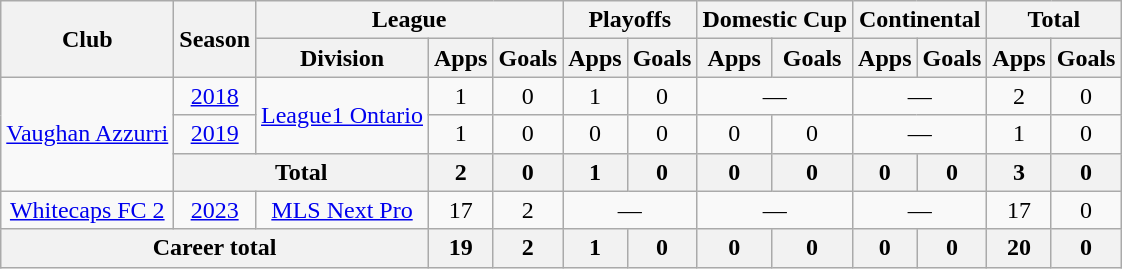<table class="wikitable" style="text-align: center">
<tr>
<th rowspan="2">Club</th>
<th rowspan="2">Season</th>
<th colspan="3">League</th>
<th colspan="2">Playoffs</th>
<th colspan="2">Domestic Cup</th>
<th colspan="2">Continental</th>
<th colspan="2">Total</th>
</tr>
<tr>
<th>Division</th>
<th>Apps</th>
<th>Goals</th>
<th>Apps</th>
<th>Goals</th>
<th>Apps</th>
<th>Goals</th>
<th>Apps</th>
<th>Goals</th>
<th>Apps</th>
<th>Goals</th>
</tr>
<tr>
<td rowspan=3><a href='#'>Vaughan Azzurri</a></td>
<td><a href='#'>2018</a></td>
<td rowspan=2><a href='#'>League1 Ontario</a></td>
<td>1</td>
<td>0</td>
<td>1</td>
<td>0</td>
<td colspan="2">—</td>
<td colspan="2">—</td>
<td>2</td>
<td>0</td>
</tr>
<tr>
<td><a href='#'>2019</a></td>
<td>1</td>
<td>0</td>
<td>0</td>
<td>0</td>
<td>0</td>
<td>0</td>
<td colspan="2">—</td>
<td>1</td>
<td>0</td>
</tr>
<tr>
<th colspan="2"><strong>Total</strong></th>
<th>2</th>
<th>0</th>
<th>1</th>
<th>0</th>
<th>0</th>
<th>0</th>
<th>0</th>
<th>0</th>
<th>3</th>
<th>0</th>
</tr>
<tr>
<td><a href='#'>Whitecaps FC 2</a></td>
<td><a href='#'>2023</a></td>
<td><a href='#'>MLS Next Pro</a></td>
<td>17</td>
<td>2</td>
<td colspan="2">—</td>
<td colspan="2">—</td>
<td colspan="2">—</td>
<td>17</td>
<td>0</td>
</tr>
<tr>
<th colspan="3"><strong>Career total</strong></th>
<th>19</th>
<th>2</th>
<th>1</th>
<th>0</th>
<th>0</th>
<th>0</th>
<th>0</th>
<th>0</th>
<th>20</th>
<th>0</th>
</tr>
</table>
